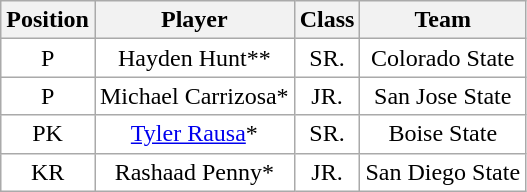<table class="wikitable sortable">
<tr>
<th>Position</th>
<th>Player</th>
<th>Class</th>
<th>Team</th>
</tr>
<tr style="text-align:center;">
<td style="background:white">P</td>
<td style="background:white">Hayden Hunt**</td>
<td style="background:white">SR.</td>
<td style="background:white">Colorado State</td>
</tr>
<tr style="text-align:center;">
<td style="background:white">P</td>
<td style="background:white">Michael Carrizosa*</td>
<td style="background:white">JR.</td>
<td style="background:white">San Jose State</td>
</tr>
<tr style="text-align:center;">
<td style="background:white">PK</td>
<td style="background:white"><a href='#'>Tyler Rausa</a>*</td>
<td style="background:white">SR.</td>
<td style="background:white">Boise State</td>
</tr>
<tr style="text-align:center;">
<td style="background:white">KR</td>
<td style="background:white">Rashaad Penny*</td>
<td style="background:white">JR.</td>
<td style="background:white">San Diego State</td>
</tr>
</table>
